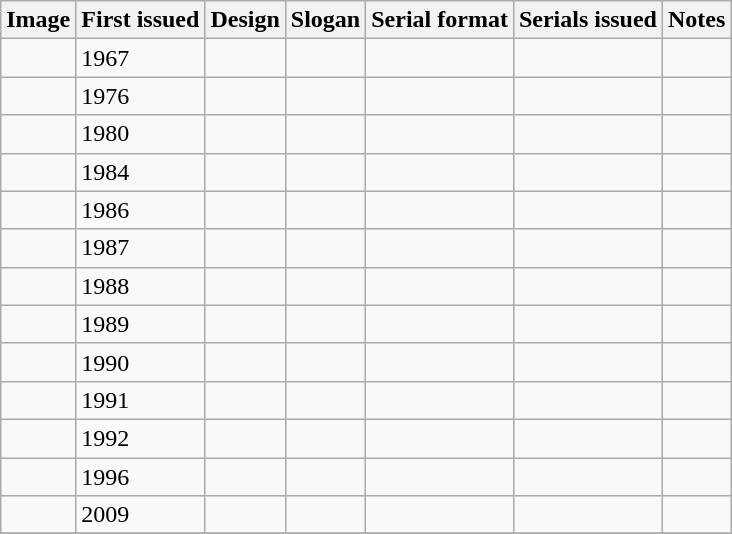<table class="wikitable">
<tr>
<th>Image</th>
<th>First issued</th>
<th>Design</th>
<th>Slogan</th>
<th>Serial format</th>
<th>Serials issued</th>
<th>Notes</th>
</tr>
<tr>
<td></td>
<td>1967</td>
<td></td>
<td></td>
<td></td>
<td></td>
<td></td>
</tr>
<tr>
<td></td>
<td>1976</td>
<td></td>
<td></td>
<td></td>
<td></td>
<td></td>
</tr>
<tr>
<td></td>
<td>1980</td>
<td></td>
<td></td>
<td></td>
<td></td>
<td></td>
</tr>
<tr>
<td></td>
<td>1984</td>
<td></td>
<td></td>
<td></td>
<td></td>
<td></td>
</tr>
<tr>
<td></td>
<td>1986</td>
<td></td>
<td></td>
<td></td>
<td></td>
<td></td>
</tr>
<tr>
<td></td>
<td>1987</td>
<td></td>
<td></td>
<td></td>
<td></td>
<td></td>
</tr>
<tr>
<td></td>
<td>1988</td>
<td></td>
<td></td>
<td></td>
<td></td>
<td></td>
</tr>
<tr>
<td></td>
<td>1989</td>
<td></td>
<td></td>
<td></td>
<td></td>
<td></td>
</tr>
<tr>
<td></td>
<td>1990</td>
<td></td>
<td></td>
<td></td>
<td></td>
<td></td>
</tr>
<tr>
<td></td>
<td>1991</td>
<td></td>
<td></td>
<td></td>
<td></td>
<td></td>
</tr>
<tr>
<td></td>
<td>1992</td>
<td></td>
<td></td>
<td></td>
<td></td>
<td></td>
</tr>
<tr>
<td></td>
<td>1996</td>
<td></td>
<td></td>
<td></td>
<td></td>
<td></td>
</tr>
<tr>
<td></td>
<td>2009</td>
<td></td>
<td></td>
<td></td>
<td></td>
<td></td>
</tr>
<tr>
</tr>
</table>
